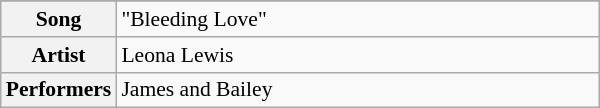<table class="wikitable" style="font-size: 90%" width=400px>
<tr>
</tr>
<tr>
<th width=10%>Song</th>
<td>"Bleeding Love"</td>
</tr>
<tr>
<th width=10%>Artist</th>
<td>Leona Lewis</td>
</tr>
<tr>
<th width=10%>Performers</th>
<td>James and Bailey</td>
</tr>
</table>
